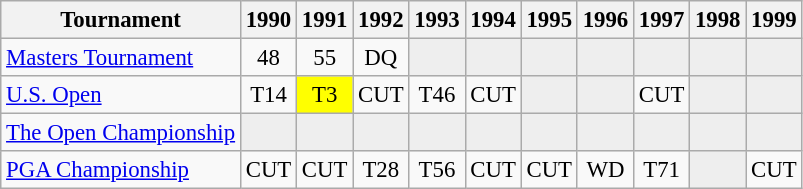<table class="wikitable" style="font-size:95%;text-align:center;">
<tr>
<th>Tournament</th>
<th>1990</th>
<th>1991</th>
<th>1992</th>
<th>1993</th>
<th>1994</th>
<th>1995</th>
<th>1996</th>
<th>1997</th>
<th>1998</th>
<th>1999</th>
</tr>
<tr>
<td align=left><a href='#'>Masters Tournament</a></td>
<td>48</td>
<td>55</td>
<td>DQ</td>
<td style="background:#eeeeee;"></td>
<td style="background:#eeeeee;"></td>
<td style="background:#eeeeee;"></td>
<td style="background:#eeeeee;"></td>
<td style="background:#eeeeee;"></td>
<td style="background:#eeeeee;"></td>
<td style="background:#eeeeee;"></td>
</tr>
<tr>
<td align=left><a href='#'>U.S. Open</a></td>
<td>T14</td>
<td style="background:yellow;">T3</td>
<td>CUT</td>
<td>T46</td>
<td>CUT</td>
<td style="background:#eeeeee;"></td>
<td style="background:#eeeeee;"></td>
<td>CUT</td>
<td style="background:#eeeeee;"></td>
<td style="background:#eeeeee;"></td>
</tr>
<tr>
<td align=left><a href='#'>The Open Championship</a></td>
<td style="background:#eeeeee;"></td>
<td style="background:#eeeeee;"></td>
<td style="background:#eeeeee;"></td>
<td style="background:#eeeeee;"></td>
<td style="background:#eeeeee;"></td>
<td style="background:#eeeeee;"></td>
<td style="background:#eeeeee;"></td>
<td style="background:#eeeeee;"></td>
<td style="background:#eeeeee;"></td>
<td style="background:#eeeeee;"></td>
</tr>
<tr>
<td align=left><a href='#'>PGA Championship</a></td>
<td>CUT</td>
<td>CUT</td>
<td>T28</td>
<td>T56</td>
<td>CUT</td>
<td>CUT</td>
<td>WD</td>
<td>T71</td>
<td style="background:#eeeeee;"></td>
<td>CUT</td>
</tr>
</table>
